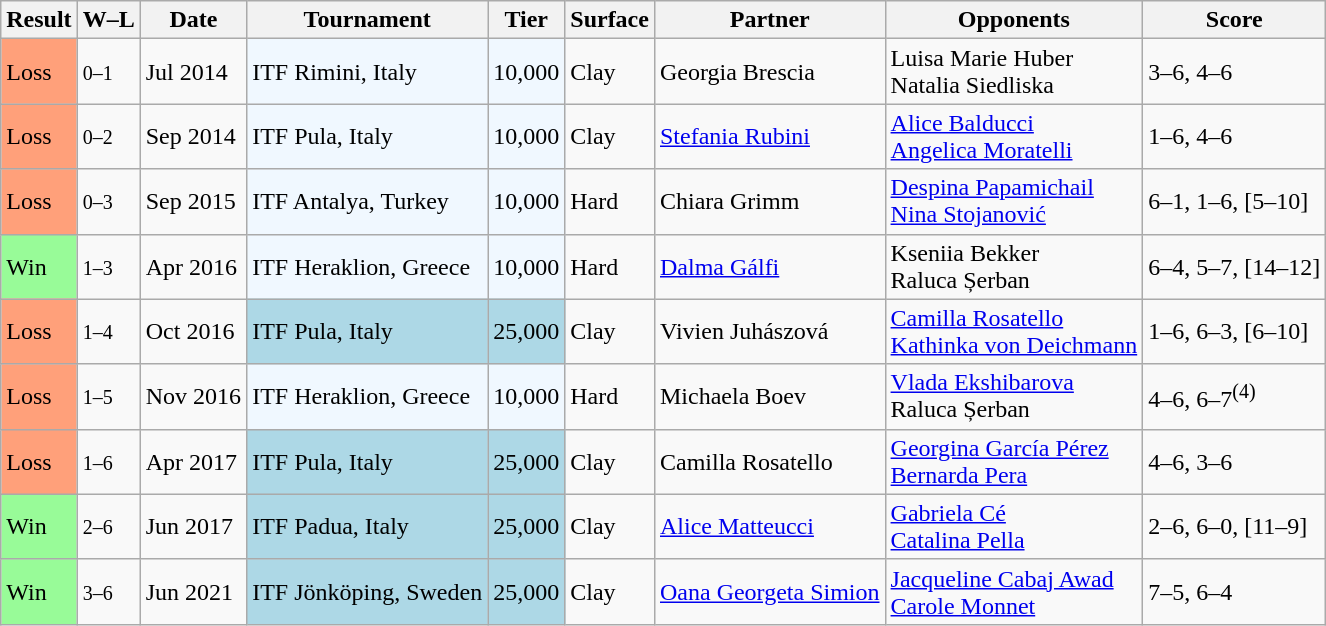<table class="wikitable sortable">
<tr>
<th>Result</th>
<th class="unsortable">W–L</th>
<th>Date</th>
<th>Tournament</th>
<th>Tier</th>
<th>Surface</th>
<th>Partner</th>
<th>Opponents</th>
<th class="unsortable">Score</th>
</tr>
<tr>
<td style="background:#ffa07a;">Loss</td>
<td><small>0–1</small></td>
<td>Jul 2014</td>
<td style="background:#f0f8ff;">ITF Rimini, Italy</td>
<td style="background:#f0f8ff;">10,000</td>
<td>Clay</td>
<td> Georgia Brescia</td>
<td> Luisa Marie Huber <br>  Natalia Siedliska</td>
<td>3–6, 4–6</td>
</tr>
<tr>
<td style="background:#ffa07a;">Loss</td>
<td><small>0–2</small></td>
<td>Sep 2014</td>
<td style="background:#f0f8ff;">ITF Pula, Italy</td>
<td style="background:#f0f8ff;">10,000</td>
<td>Clay</td>
<td> <a href='#'>Stefania Rubini</a></td>
<td> <a href='#'>Alice Balducci</a> <br>  <a href='#'>Angelica Moratelli</a></td>
<td>1–6, 4–6</td>
</tr>
<tr>
<td style="background:#ffa07a;">Loss</td>
<td><small>0–3</small></td>
<td>Sep 2015</td>
<td style="background:#f0f8ff;">ITF Antalya, Turkey</td>
<td style="background:#f0f8ff;">10,000</td>
<td>Hard</td>
<td> Chiara Grimm</td>
<td> <a href='#'>Despina Papamichail</a> <br>  <a href='#'>Nina Stojanović</a></td>
<td>6–1, 1–6, [5–10]</td>
</tr>
<tr>
<td style="background:#98fb98;">Win</td>
<td><small>1–3</small></td>
<td>Apr 2016</td>
<td style="background:#f0f8ff;">ITF Heraklion, Greece</td>
<td style="background:#f0f8ff;">10,000</td>
<td>Hard</td>
<td> <a href='#'>Dalma Gálfi</a></td>
<td> Kseniia Bekker <br>  Raluca Șerban</td>
<td>6–4, 5–7, [14–12]</td>
</tr>
<tr>
<td style="background:#ffa07a;">Loss</td>
<td><small>1–4</small></td>
<td>Oct 2016</td>
<td style="background:lightblue;">ITF Pula, Italy</td>
<td style="background:lightblue;">25,000</td>
<td>Clay</td>
<td> Vivien Juhászová</td>
<td> <a href='#'>Camilla Rosatello</a> <br>  <a href='#'>Kathinka von Deichmann</a></td>
<td>1–6, 6–3, [6–10]</td>
</tr>
<tr>
<td style="background:#ffa07a;">Loss</td>
<td><small>1–5</small></td>
<td>Nov 2016</td>
<td style="background:#f0f8ff;">ITF Heraklion, Greece</td>
<td style="background:#f0f8ff;">10,000</td>
<td>Hard</td>
<td> Michaela Boev</td>
<td> <a href='#'>Vlada Ekshibarova</a> <br>  Raluca Șerban</td>
<td>4–6, 6–7<sup>(4)</sup></td>
</tr>
<tr>
<td style="background:#ffa07a;">Loss</td>
<td><small>1–6</small></td>
<td>Apr 2017</td>
<td style="background:lightblue;">ITF Pula, Italy</td>
<td style="background:lightblue;">25,000</td>
<td>Clay</td>
<td> Camilla Rosatello</td>
<td> <a href='#'>Georgina García Pérez</a> <br>  <a href='#'>Bernarda Pera</a></td>
<td>4–6, 3–6</td>
</tr>
<tr>
<td style="background:#98fb98;">Win</td>
<td><small>2–6</small></td>
<td>Jun 2017</td>
<td style="background:lightblue;">ITF Padua, Italy</td>
<td style="background:lightblue;">25,000</td>
<td>Clay</td>
<td> <a href='#'>Alice Matteucci</a></td>
<td> <a href='#'>Gabriela Cé</a> <br>  <a href='#'>Catalina Pella</a></td>
<td>2–6, 6–0, [11–9]</td>
</tr>
<tr>
<td style="background:#98fb98;">Win</td>
<td><small>3–6</small></td>
<td>Jun 2021</td>
<td style="background:lightblue;">ITF Jönköping, Sweden</td>
<td style="background:lightblue;">25,000</td>
<td>Clay</td>
<td> <a href='#'>Oana Georgeta Simion</a></td>
<td> <a href='#'>Jacqueline Cabaj Awad</a> <br>  <a href='#'>Carole Monnet</a></td>
<td>7–5, 6–4</td>
</tr>
</table>
